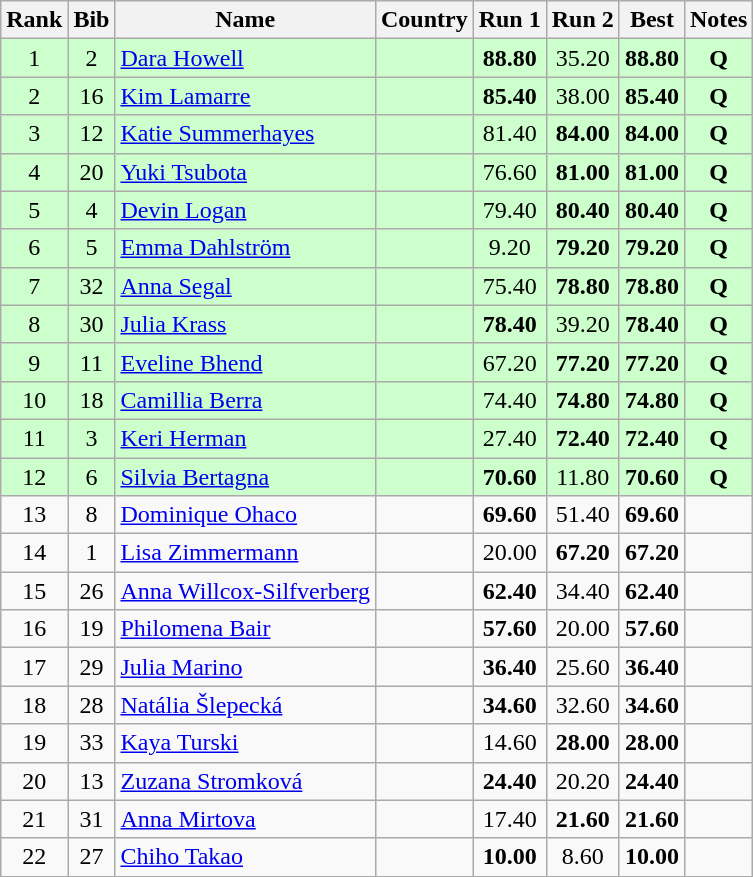<table class="wikitable sortable" style="text-align:center">
<tr>
<th>Rank</th>
<th>Bib</th>
<th>Name</th>
<th>Country</th>
<th>Run 1</th>
<th>Run 2</th>
<th>Best</th>
<th>Notes</th>
</tr>
<tr style="background:#cfc;">
<td>1</td>
<td>2</td>
<td align=left><a href='#'>Dara Howell</a></td>
<td align=left></td>
<td><strong>88.80</strong></td>
<td>35.20</td>
<td><strong>88.80</strong></td>
<td><strong>Q</strong></td>
</tr>
<tr style="background:#cfc;">
<td>2</td>
<td>16</td>
<td align=left><a href='#'>Kim Lamarre</a></td>
<td align=left></td>
<td><strong>85.40</strong></td>
<td>38.00</td>
<td><strong>85.40</strong></td>
<td><strong>Q</strong></td>
</tr>
<tr style="background:#cfc;">
<td>3</td>
<td>12</td>
<td align=left><a href='#'>Katie Summerhayes</a></td>
<td align=left></td>
<td>81.40</td>
<td><strong>84.00</strong></td>
<td><strong>84.00</strong></td>
<td><strong>Q</strong></td>
</tr>
<tr style="background:#cfc;">
<td>4</td>
<td>20</td>
<td align=left><a href='#'>Yuki Tsubota</a></td>
<td align=left></td>
<td>76.60</td>
<td><strong>81.00</strong></td>
<td><strong>81.00</strong></td>
<td><strong>Q</strong></td>
</tr>
<tr style="background:#cfc;">
<td>5</td>
<td>4</td>
<td align=left><a href='#'>Devin Logan</a></td>
<td align=left></td>
<td>79.40</td>
<td><strong>80.40</strong></td>
<td><strong>80.40</strong></td>
<td><strong>Q</strong></td>
</tr>
<tr style="background:#cfc;">
<td>6</td>
<td>5</td>
<td align=left><a href='#'>Emma Dahlström</a></td>
<td align=left></td>
<td>9.20</td>
<td><strong>79.20</strong></td>
<td><strong>79.20</strong></td>
<td><strong>Q</strong></td>
</tr>
<tr style="background:#cfc;">
<td>7</td>
<td>32</td>
<td align=left><a href='#'>Anna Segal</a></td>
<td align=left></td>
<td>75.40</td>
<td><strong>78.80</strong></td>
<td><strong>78.80</strong></td>
<td><strong>Q</strong></td>
</tr>
<tr style="background:#cfc;">
<td>8</td>
<td>30</td>
<td align=left><a href='#'>Julia Krass</a></td>
<td align=left></td>
<td><strong>78.40</strong></td>
<td>39.20</td>
<td><strong>78.40</strong></td>
<td><strong>Q</strong></td>
</tr>
<tr style="background:#cfc;">
<td>9</td>
<td>11</td>
<td align=left><a href='#'>Eveline Bhend</a></td>
<td align=left></td>
<td>67.20</td>
<td><strong>77.20</strong></td>
<td><strong>77.20</strong></td>
<td><strong>Q</strong></td>
</tr>
<tr style="background:#cfc;">
<td>10</td>
<td>18</td>
<td align=left><a href='#'>Camillia Berra</a></td>
<td align=left></td>
<td>74.40</td>
<td><strong>74.80</strong></td>
<td><strong>74.80</strong></td>
<td><strong>Q</strong></td>
</tr>
<tr style="background:#cfc;">
<td>11</td>
<td>3</td>
<td align=left><a href='#'>Keri Herman</a></td>
<td align=left></td>
<td>27.40</td>
<td><strong>72.40</strong></td>
<td><strong>72.40</strong></td>
<td><strong>Q</strong></td>
</tr>
<tr style="background:#cfc;">
<td>12</td>
<td>6</td>
<td align=left><a href='#'>Silvia Bertagna</a></td>
<td align=left></td>
<td><strong>70.60</strong></td>
<td>11.80</td>
<td><strong>70.60</strong></td>
<td><strong>Q</strong></td>
</tr>
<tr>
<td>13</td>
<td>8</td>
<td align=left><a href='#'>Dominique Ohaco</a></td>
<td align=left></td>
<td><strong>69.60</strong></td>
<td>51.40</td>
<td><strong>69.60</strong></td>
<td></td>
</tr>
<tr>
<td>14</td>
<td>1</td>
<td align=left><a href='#'>Lisa Zimmermann</a></td>
<td align=left></td>
<td>20.00</td>
<td><strong>67.20</strong></td>
<td><strong>67.20</strong></td>
<td></td>
</tr>
<tr>
<td>15</td>
<td>26</td>
<td align=left><a href='#'>Anna Willcox-Silfverberg</a></td>
<td align=left></td>
<td><strong>62.40</strong></td>
<td>34.40</td>
<td><strong>62.40</strong></td>
<td></td>
</tr>
<tr>
<td>16</td>
<td>19</td>
<td align=left><a href='#'>Philomena Bair</a></td>
<td align=left></td>
<td><strong>57.60</strong></td>
<td>20.00</td>
<td><strong>57.60</strong></td>
<td></td>
</tr>
<tr>
<td>17</td>
<td>29</td>
<td align=left><a href='#'>Julia Marino</a></td>
<td align=left></td>
<td><strong>36.40</strong></td>
<td>25.60</td>
<td><strong>36.40</strong></td>
<td></td>
</tr>
<tr>
<td>18</td>
<td>28</td>
<td align=left><a href='#'>Natália Šlepecká</a></td>
<td align=left></td>
<td><strong>34.60</strong></td>
<td>32.60</td>
<td><strong>34.60</strong></td>
<td></td>
</tr>
<tr>
<td>19</td>
<td>33</td>
<td align=left><a href='#'>Kaya Turski</a></td>
<td align=left></td>
<td>14.60</td>
<td><strong>28.00</strong></td>
<td><strong>28.00</strong></td>
<td></td>
</tr>
<tr>
<td>20</td>
<td>13</td>
<td align=left><a href='#'>Zuzana Stromková</a></td>
<td align=left></td>
<td><strong>24.40</strong></td>
<td>20.20</td>
<td><strong>24.40</strong></td>
<td></td>
</tr>
<tr>
<td>21</td>
<td>31</td>
<td align=left><a href='#'>Anna Mirtova</a></td>
<td align=left></td>
<td>17.40</td>
<td><strong>21.60</strong></td>
<td><strong>21.60</strong></td>
<td></td>
</tr>
<tr>
<td>22</td>
<td>27</td>
<td align=left><a href='#'>Chiho Takao</a></td>
<td align=left></td>
<td><strong>10.00</strong></td>
<td>8.60</td>
<td><strong>10.00</strong></td>
<td></td>
</tr>
</table>
